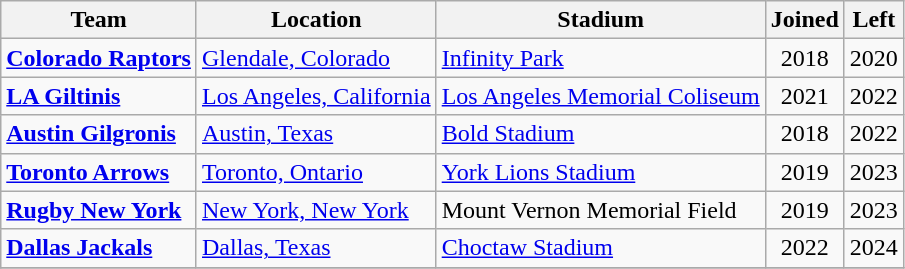<table class="wikitable sortable">
<tr>
<th>Team</th>
<th>Location</th>
<th>Stadium</th>
<th>Joined</th>
<th>Left</th>
</tr>
<tr>
<td><strong><a href='#'>Colorado Raptors</a></strong></td>
<td><a href='#'>Glendale, Colorado</a></td>
<td><a href='#'>Infinity Park</a></td>
<td style="text-align:center">2018</td>
<td style="text-align:center">2020</td>
</tr>
<tr>
<td><strong><a href='#'>LA Giltinis</a></strong></td>
<td><a href='#'>Los Angeles, California</a></td>
<td><a href='#'>Los Angeles Memorial Coliseum</a></td>
<td style="text-align:center">2021</td>
<td style="text-align:center">2022</td>
</tr>
<tr>
<td><strong><a href='#'>Austin Gilgronis</a></strong></td>
<td><a href='#'>Austin, Texas</a></td>
<td><a href='#'>Bold Stadium</a></td>
<td style="text-align:center">2018</td>
<td style="text-align:center">2022</td>
</tr>
<tr>
<td><strong><a href='#'>Toronto Arrows</a></strong></td>
<td><a href='#'>Toronto, Ontario</a></td>
<td><a href='#'>York Lions Stadium</a></td>
<td style="text-align:center">2019</td>
<td style="text-align:center">2023</td>
</tr>
<tr>
<td><strong><a href='#'>Rugby New York</a></strong></td>
<td><a href='#'>New York, New York</a></td>
<td>Mount Vernon Memorial Field</td>
<td style="text-align:center">2019</td>
<td style="text-align:center">2023</td>
</tr>
<tr>
<td><strong><a href='#'>Dallas Jackals</a></strong></td>
<td><a href='#'>Dallas, Texas</a></td>
<td><a href='#'>Choctaw Stadium</a></td>
<td style="text-align:center">2022</td>
<td style="text-align:center">2024</td>
</tr>
<tr>
</tr>
</table>
